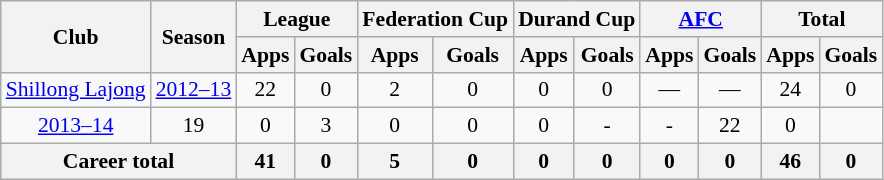<table class="wikitable" style="font-size:90%; text-align:center;">
<tr>
<th rowspan="2">Club</th>
<th rowspan="2">Season</th>
<th colspan="2">League</th>
<th colspan="2">Federation Cup</th>
<th colspan="2">Durand Cup</th>
<th colspan="2"><a href='#'>AFC</a></th>
<th colspan="2">Total</th>
</tr>
<tr>
<th>Apps</th>
<th>Goals</th>
<th>Apps</th>
<th>Goals</th>
<th>Apps</th>
<th>Goals</th>
<th>Apps</th>
<th>Goals</th>
<th>Apps</th>
<th>Goals</th>
</tr>
<tr>
<td rowspan="1"><a href='#'>Shillong Lajong</a></td>
<td><a href='#'>2012–13</a></td>
<td>22</td>
<td>0</td>
<td>2</td>
<td>0</td>
<td>0</td>
<td>0</td>
<td>—</td>
<td>—</td>
<td>24</td>
<td>0</td>
</tr>
<tr>
<td><a href='#'>2013–14</a></td>
<td>19</td>
<td>0</td>
<td>3</td>
<td>0</td>
<td>0</td>
<td>0</td>
<td>-</td>
<td>-</td>
<td>22</td>
<td>0</td>
</tr>
<tr>
<th colspan="2">Career total</th>
<th>41</th>
<th>0</th>
<th>5</th>
<th>0</th>
<th>0</th>
<th>0</th>
<th>0</th>
<th>0</th>
<th>46</th>
<th>0</th>
</tr>
</table>
